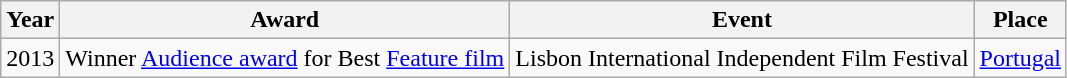<table class="wikitable sortable">
<tr>
<th>Year</th>
<th>Award</th>
<th>Event</th>
<th>Place</th>
</tr>
<tr>
<td>2013</td>
<td>Winner <a href='#'>Audience award</a> for Best <a href='#'>Feature film</a></td>
<td>Lisbon International Independent Film Festival</td>
<td><a href='#'>Portugal</a></td>
</tr>
</table>
